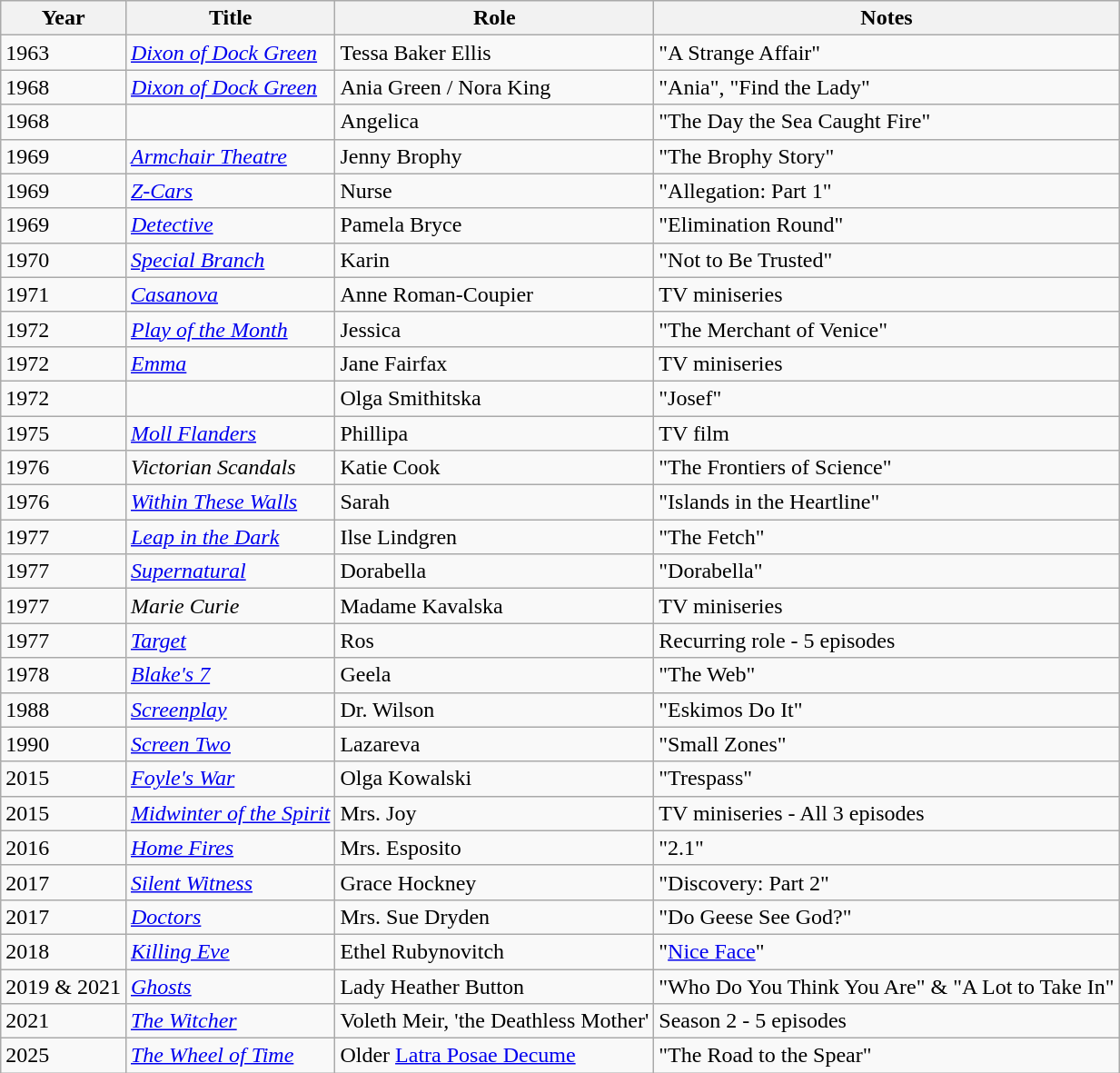<table class="wikitable sortable">
<tr>
<th>Year</th>
<th>Title</th>
<th>Role</th>
<th class="unsortable">Notes</th>
</tr>
<tr>
<td>1963</td>
<td><em><a href='#'>Dixon of Dock Green</a></em></td>
<td>Tessa Baker Ellis</td>
<td>"A Strange Affair"</td>
</tr>
<tr>
<td>1968</td>
<td><em><a href='#'>Dixon of Dock Green</a></em></td>
<td>Ania Green / Nora King</td>
<td>"Ania", "Find the Lady"</td>
</tr>
<tr>
<td>1968</td>
<td><em></em></td>
<td>Angelica</td>
<td>"The Day the Sea Caught Fire"</td>
</tr>
<tr>
<td>1969</td>
<td><em><a href='#'>Armchair Theatre</a></em></td>
<td>Jenny Brophy</td>
<td>"The Brophy Story"</td>
</tr>
<tr>
<td>1969</td>
<td><em><a href='#'>Z-Cars</a></em></td>
<td>Nurse</td>
<td>"Allegation: Part 1"</td>
</tr>
<tr>
<td>1969</td>
<td><em><a href='#'>Detective</a></em></td>
<td>Pamela Bryce</td>
<td>"Elimination Round"</td>
</tr>
<tr>
<td>1970</td>
<td><em><a href='#'>Special Branch</a></em></td>
<td>Karin</td>
<td>"Not to Be Trusted"</td>
</tr>
<tr>
<td>1971</td>
<td><em><a href='#'>Casanova</a></em></td>
<td>Anne Roman-Coupier</td>
<td>TV miniseries</td>
</tr>
<tr>
<td>1972</td>
<td><em><a href='#'>Play of the Month</a></em></td>
<td>Jessica</td>
<td>"The Merchant of Venice"</td>
</tr>
<tr>
<td>1972</td>
<td><em><a href='#'>Emma</a></em></td>
<td>Jane Fairfax</td>
<td>TV miniseries</td>
</tr>
<tr>
<td>1972</td>
<td><em></em></td>
<td>Olga Smithitska</td>
<td>"Josef"</td>
</tr>
<tr>
<td>1975</td>
<td><em><a href='#'>Moll Flanders</a></em></td>
<td>Phillipa</td>
<td>TV film</td>
</tr>
<tr>
<td>1976</td>
<td><em>Victorian Scandals</em></td>
<td>Katie Cook</td>
<td>"The Frontiers of Science"</td>
</tr>
<tr>
<td>1976</td>
<td><em><a href='#'>Within These Walls</a></em></td>
<td>Sarah</td>
<td>"Islands in the Heartline"</td>
</tr>
<tr>
<td>1977</td>
<td><em><a href='#'>Leap in the Dark</a></em></td>
<td>Ilse Lindgren</td>
<td>"The Fetch"</td>
</tr>
<tr>
<td>1977</td>
<td><em><a href='#'>Supernatural</a></em></td>
<td>Dorabella</td>
<td>"Dorabella"</td>
</tr>
<tr>
<td>1977</td>
<td><em>Marie Curie</em></td>
<td>Madame Kavalska</td>
<td>TV miniseries</td>
</tr>
<tr>
<td>1977</td>
<td><em><a href='#'>Target</a></em></td>
<td>Ros</td>
<td>Recurring role - 5 episodes</td>
</tr>
<tr>
<td>1978</td>
<td><em><a href='#'>Blake's 7</a></em></td>
<td>Geela</td>
<td>"The Web"</td>
</tr>
<tr>
<td>1988</td>
<td><em><a href='#'>Screenplay</a></em></td>
<td>Dr. Wilson</td>
<td>"Eskimos Do It"</td>
</tr>
<tr>
<td>1990</td>
<td><em><a href='#'>Screen Two</a></em></td>
<td>Lazareva</td>
<td>"Small Zones"</td>
</tr>
<tr>
<td>2015</td>
<td><em><a href='#'>Foyle's War</a></em></td>
<td>Olga Kowalski</td>
<td>"Trespass"</td>
</tr>
<tr>
<td>2015</td>
<td><em><a href='#'>Midwinter of the Spirit</a></em></td>
<td>Mrs. Joy</td>
<td>TV miniseries - All 3 episodes</td>
</tr>
<tr>
<td>2016</td>
<td><em><a href='#'>Home Fires</a></em></td>
<td>Mrs. Esposito</td>
<td>"2.1"</td>
</tr>
<tr>
<td>2017</td>
<td><em><a href='#'>Silent Witness</a></em></td>
<td>Grace Hockney</td>
<td>"Discovery: Part 2"</td>
</tr>
<tr>
<td>2017</td>
<td><em><a href='#'>Doctors</a></em></td>
<td>Mrs. Sue Dryden</td>
<td>"Do Geese See God?"</td>
</tr>
<tr>
<td>2018</td>
<td><em><a href='#'>Killing Eve</a></em></td>
<td>Ethel Rubynovitch</td>
<td>"<a href='#'>Nice Face</a>"</td>
</tr>
<tr>
<td>2019 & 2021</td>
<td><em><a href='#'>Ghosts</a></em></td>
<td>Lady Heather Button</td>
<td>"Who Do You Think You Are" & "A Lot to Take In"</td>
</tr>
<tr>
<td>2021</td>
<td><em><a href='#'>The Witcher</a></em></td>
<td>Voleth Meir, 'the Deathless Mother'</td>
<td>Season 2 - 5 episodes</td>
</tr>
<tr>
<td>2025</td>
<td><em><a href='#'>The Wheel of Time</a></em></td>
<td>Older <a href='#'>Latra Posae Decume</a></td>
<td>"The Road to the Spear"</td>
</tr>
</table>
